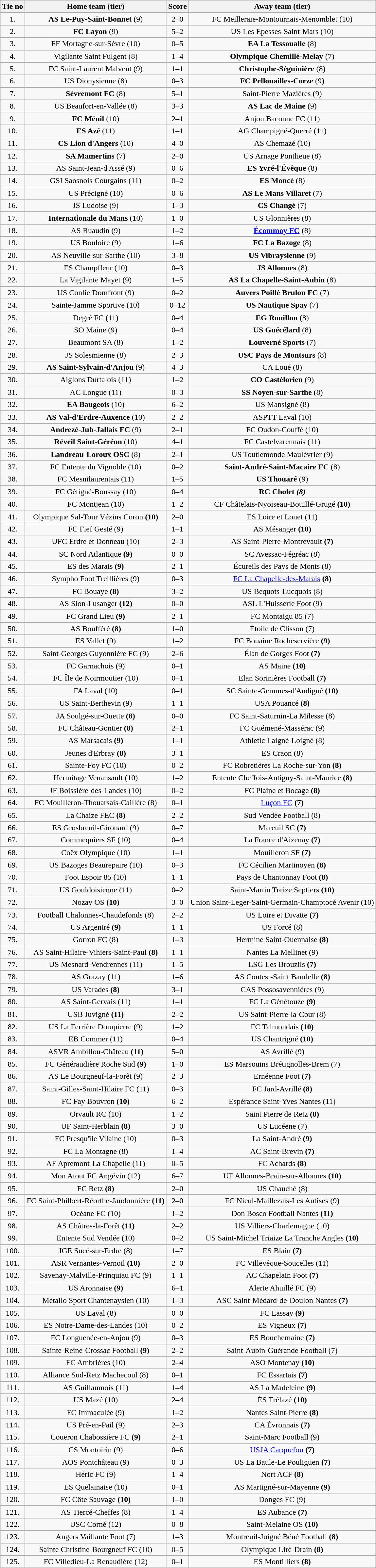<table class="wikitable" style="text-align: center">
<tr>
<th>Tie no</th>
<th>Home team (tier)</th>
<th>Score</th>
<th>Away team (tier)</th>
</tr>
<tr>
<td>1.</td>
<td><strong>AS Le-Puy-Saint-Bonnet</strong> (9)</td>
<td>2–0</td>
<td>FC Meilleraie-Montournais-Menomblet (10)</td>
</tr>
<tr>
<td>2.</td>
<td><strong>FC Layon</strong> (9)</td>
<td>5–2</td>
<td>US Les Epesses-Saint-Mars (10)</td>
</tr>
<tr>
<td>3.</td>
<td>FF Mortagne-sur-Sèvre (10)</td>
<td>0–5</td>
<td><strong>EA La Tessoualle</strong> (8)</td>
</tr>
<tr>
<td>4.</td>
<td>Vigilante Saint Fulgent (8)</td>
<td>1–4</td>
<td><strong>Olympique Chemillé-Melay</strong> (7)</td>
</tr>
<tr>
<td>5.</td>
<td>FC Saint-Laurent Malvent (9)</td>
<td>1–1 </td>
<td><strong>Christophe-Séguinière</strong> (8)</td>
</tr>
<tr>
<td>6.</td>
<td>US Dionysienne (8)</td>
<td>0–3</td>
<td><strong>FC Pellouailles-Corze</strong> (9)</td>
</tr>
<tr>
<td>7.</td>
<td><strong>Sèvremont FC</strong> (8)</td>
<td>5–1</td>
<td>Saint-Pierre Mazières (9)</td>
</tr>
<tr>
<td>8.</td>
<td>US Beaufort-en-Vallée (8)</td>
<td>3–3 </td>
<td><strong>AS Lac de Maine</strong> (9)</td>
</tr>
<tr>
<td>9.</td>
<td><strong>FC Ménil</strong> (10)</td>
<td>2–1</td>
<td>Anjou Baconne FC (11)</td>
</tr>
<tr>
<td>10.</td>
<td><strong>ES Azé</strong> (11)</td>
<td>1–1 </td>
<td>AG Champigné-Querré (11)</td>
</tr>
<tr>
<td>11.</td>
<td><strong>CS Lion d'Angers</strong> (10)</td>
<td>4–0</td>
<td>AS Chemazé (10)</td>
</tr>
<tr>
<td>12.</td>
<td><strong>SA Mamertins</strong> (7)</td>
<td>2–0</td>
<td>US Arnage Pontlieue (8)</td>
</tr>
<tr>
<td>13.</td>
<td>AS Saint-Jean-d'Assé (9)</td>
<td>0–6</td>
<td><strong>ES Yvré-l'Évêque</strong> (8)</td>
</tr>
<tr>
<td>14.</td>
<td>GSI Saosnois Courgains (11)</td>
<td>0–2</td>
<td><strong>ES Moncé</strong> (8)</td>
</tr>
<tr>
<td>15.</td>
<td>US Précigné (10)</td>
<td>0–6</td>
<td><strong>AS Le Mans Villaret</strong> (7)</td>
</tr>
<tr>
<td>16.</td>
<td>JS Ludoise (9)</td>
<td>1–3</td>
<td><strong>CS Changé</strong> (7)</td>
</tr>
<tr>
<td>17.</td>
<td><strong>Internationale du Mans</strong> (10)</td>
<td>1–0</td>
<td>US Glonnières (8)</td>
</tr>
<tr>
<td>18.</td>
<td>AS Ruaudin (9)</td>
<td>1–2</td>
<td><strong><a href='#'>Écommoy FC</a></strong> (8)</td>
</tr>
<tr>
<td>19.</td>
<td>US Bouloire (9)</td>
<td>1–6</td>
<td><strong>FC La Bazoge</strong> (8)</td>
</tr>
<tr>
<td>20.</td>
<td>AS Neuville-sur-Sarthe (10)</td>
<td>3–8</td>
<td><strong>US Vibraysienne</strong> (9)</td>
</tr>
<tr>
<td>21.</td>
<td>ES Champfleur (10)</td>
<td>0–3</td>
<td><strong>JS Allonnes</strong> (8)</td>
</tr>
<tr>
<td>22.</td>
<td>La Vigilante Mayet (9)</td>
<td>1–5</td>
<td><strong>AS La Chapelle-Saint-Aubin</strong> (8)</td>
</tr>
<tr>
<td>23.</td>
<td>US Conlie Domfront (9)</td>
<td>0–2</td>
<td><strong>Auvers Poillé Brulon FC</strong> (7)</td>
</tr>
<tr>
<td>24.</td>
<td>Sainte-Jamme Sportive (10)</td>
<td>0–12</td>
<td><strong>US Nautique Spay</strong> (7)</td>
</tr>
<tr>
<td>25.</td>
<td>Degré FC (11)</td>
<td>0–4</td>
<td><strong>EG Rouillon</strong> (8)</td>
</tr>
<tr>
<td>26.</td>
<td>SO Maine (9)</td>
<td>0–4</td>
<td><strong>US Guécélard</strong> (8)</td>
</tr>
<tr>
<td>27.</td>
<td>Beaumont SA (8)</td>
<td>1–2</td>
<td><strong>Louverné Sports</strong> (7)</td>
</tr>
<tr>
<td>28.</td>
<td>JS Solesmienne (8)</td>
<td>2–3</td>
<td><strong>USC Pays de Montsurs</strong> (8)</td>
</tr>
<tr>
<td>29.</td>
<td><strong>AS Saint-Sylvain-d'Anjou</strong> (9)</td>
<td>4–3</td>
<td>CA Loué (8)</td>
</tr>
<tr>
<td>30.</td>
<td>Aiglons Durtalois (11)</td>
<td>1–2</td>
<td><strong>CO Castélorien</strong> (9)</td>
</tr>
<tr>
<td>31.</td>
<td>AC Longué (11)</td>
<td>0–3</td>
<td><strong>SS Noyen-sur-Sarthe</strong> (8)</td>
</tr>
<tr>
<td>32.</td>
<td><strong>EA Baugeois</strong> (10)</td>
<td>6–2</td>
<td>US Mansigné (8)</td>
</tr>
<tr>
<td>33.</td>
<td><strong>AS Val-d'Erdre-Auxence</strong> (10)</td>
<td>2–2 </td>
<td>ASPTT Laval (10)</td>
</tr>
<tr>
<td>34.</td>
<td><strong>Andrezé-Jub-Jallais FC</strong> (9)</td>
<td>2–1</td>
<td>FC Oudon-Couffé (10)</td>
</tr>
<tr>
<td>35.</td>
<td><strong>Réveil Saint-Géréon</strong> (10)</td>
<td>4–1</td>
<td>FC Castelvarennais (11)</td>
</tr>
<tr>
<td>36.</td>
<td><strong>Landreau-Loroux OSC</strong> (8)</td>
<td>2–1</td>
<td>US Toutlemonde Maulévrier (9)</td>
</tr>
<tr>
<td>37.</td>
<td>FC Entente du Vignoble (10)</td>
<td>0–2</td>
<td><strong>Saint-André-Saint-Macaire FC</strong> (8)</td>
</tr>
<tr>
<td>38.</td>
<td>FC Mesnilaurentais (11)</td>
<td>1–5</td>
<td><strong>US Thouaré</strong> (9)</td>
</tr>
<tr>
<td>39.</td>
<td>FC Gétigné-Boussay (10)</td>
<td>0–4</td>
<td><strong>RC Cholet<em> (8)</td>
</tr>
<tr>
<td>40.</td>
<td>FC Montjean (10)</td>
<td>1–2</td>
<td></strong>CF Châtelais-Nyoiseau-Bouillé-Grugé<strong> (10)</td>
</tr>
<tr>
<td>41.</td>
<td></strong>Olympique Sal-Tour Vézins Coron<strong> (10)</td>
<td>2–0</td>
<td>ES Loire et Louet (11)</td>
</tr>
<tr>
<td>42.</td>
<td>FC Fief Gesté (9)</td>
<td>1–1 </td>
<td></strong>AS Mésanger<strong> (10)</td>
</tr>
<tr>
<td>43.</td>
<td>UFC Erdre et Donneau (10)</td>
<td>2–3</td>
<td></strong>AS Saint-Pierre-Montrevault<strong> (7)</td>
</tr>
<tr>
<td>44.</td>
<td></strong>SC Nord Atlantique<strong> (9)</td>
<td>0–0 </td>
<td>SC Avessac-Fégréac (8)</td>
</tr>
<tr>
<td>45.</td>
<td></strong>ES des Marais<strong> (9)</td>
<td>2–1</td>
<td>Écureils des Pays de Monts (8)</td>
</tr>
<tr>
<td>46.</td>
<td>Sympho Foot Treillières (9)</td>
<td>0–3</td>
<td></strong><a href='#'>FC La Chapelle-des-Marais</a><strong> (8)</td>
</tr>
<tr>
<td>47.</td>
<td></strong>FC Bouaye<strong> (8)</td>
<td>3–2</td>
<td>US Bequots-Lucquois (8)</td>
</tr>
<tr>
<td>48.</td>
<td></strong>AS Sion-Lusanger<strong> (12)</td>
<td>0–0 </td>
<td>ASL L'Huisserie Foot (9)</td>
</tr>
<tr>
<td>49.</td>
<td></strong>FC Grand Lieu<strong> (9)</td>
<td>2–1</td>
<td>FC Montaigu 85 (7)</td>
</tr>
<tr>
<td>50.</td>
<td></strong>AS Boufféré<strong> (8)</td>
<td>1–0</td>
<td>Étoile de Clisson (7)</td>
</tr>
<tr>
<td>51.</td>
<td>ES Vallet (9)</td>
<td>1–2</td>
<td></strong>FC Bouaine Rocheservière<strong> (9)</td>
</tr>
<tr>
<td>52.</td>
<td>Saint-Georges Guyonnière FC (9)</td>
<td>2–6</td>
<td></strong>Élan de Gorges Foot<strong> (7)</td>
</tr>
<tr>
<td>53.</td>
<td>FC Garnachois (9)</td>
<td>0–1</td>
<td></strong>AS Maine<strong> (10)</td>
</tr>
<tr>
<td>54.</td>
<td>FC Île de Noirmoutier (10)</td>
<td>0–1</td>
<td></strong>Elan Sorinières Football<strong> (7)</td>
</tr>
<tr>
<td>55.</td>
<td>FA Laval (10)</td>
<td>0–1</td>
<td></strong>SC Sainte-Gemmes-d'Andigné<strong> (10)</td>
</tr>
<tr>
<td>56.</td>
<td>US Saint-Berthevin (9)</td>
<td>1–1 </td>
<td></strong>USA Pouancé<strong> (8)</td>
</tr>
<tr>
<td>57.</td>
<td></strong>JA Soulgé-sur-Ouette<strong> (8)</td>
<td>0–0 </td>
<td>FC Saint-Saturnin-La Milesse (8)</td>
</tr>
<tr>
<td>58.</td>
<td></strong>FC Château-Gontier<strong> (8)</td>
<td>2–1</td>
<td>FC Guémené-Massérac (9)</td>
</tr>
<tr>
<td>59.</td>
<td></strong>AS Marsacais<strong> (9)</td>
<td>1–1 </td>
<td>Athletic Laigné-Loigné (8)</td>
</tr>
<tr>
<td>60.</td>
<td></strong>Jeunes d'Erbray<strong> (8)</td>
<td>3–1</td>
<td>ES Craon (8)</td>
</tr>
<tr>
<td>61.</td>
<td>Sainte-Foy FC (10)</td>
<td>0–2</td>
<td></strong>FC Robretières La Roche-sur-Yon<strong> (8)</td>
</tr>
<tr>
<td>62.</td>
<td>Hermitage Venansault (10)</td>
<td>1–2</td>
<td></strong>Entente Cheffois-Antigny-Saint-Maurice<strong> (8)</td>
</tr>
<tr>
<td>63.</td>
<td>JF Boissière-des-Landes (10)</td>
<td>0–2</td>
<td></strong>FC Plaine et Bocage<strong> (8)</td>
</tr>
<tr>
<td>64.</td>
<td>FC Mouilleron-Thouarsais-Caillère (8)</td>
<td>0–1</td>
<td></strong><a href='#'>Luçon FC</a><strong> (7)</td>
</tr>
<tr>
<td>65.</td>
<td></strong>La Chaize FEC<strong> (8)</td>
<td>2–2 </td>
<td>Sud Vendée Football (8)</td>
</tr>
<tr>
<td>66.</td>
<td>ES Grosbreuil-Girouard (9)</td>
<td>0–7</td>
<td></strong>Mareuil SC<strong> (7)</td>
</tr>
<tr>
<td>67.</td>
<td>Commequiers SF (10)</td>
<td>0–4</td>
<td></strong>La France d'Aizenay<strong> (7)</td>
</tr>
<tr>
<td>68.</td>
<td>Coëx Olympique (10)</td>
<td>1–1 </td>
<td></strong>Mouilleron SF<strong> (7)</td>
</tr>
<tr>
<td>69.</td>
<td>US Bazoges Beaurepaire (10)</td>
<td>0–3</td>
<td></strong>FC Cécilien Martinoyen<strong> (8)</td>
</tr>
<tr>
<td>70.</td>
<td>Foot Espoir 85 (10)</td>
<td>1–1 </td>
<td></strong>Pays de Chantonnay Foot<strong> (8)</td>
</tr>
<tr>
<td>71.</td>
<td>US Gouldoisienne (11)</td>
<td>0–2</td>
<td></strong>Saint-Martin Treize Septiers<strong> (10)</td>
</tr>
<tr>
<td>72.</td>
<td></strong>Nozay OS<strong> (10)</td>
<td>3–0</td>
<td>Union Saint-Leger-Saint-Germain-Champtocé Avenir (10)</td>
</tr>
<tr>
<td>73.</td>
<td>Football Chalonnes-Chaudefonds (8)</td>
<td>2–2 </td>
<td></strong>US Loire et Divatte<strong> (7)</td>
</tr>
<tr>
<td>74.</td>
<td></strong>US Argentré<strong> (9)</td>
<td>1–1 </td>
<td>US Forcé (8)</td>
</tr>
<tr>
<td>75.</td>
<td>Gorron FC (8)</td>
<td>1–3</td>
<td></strong>Hermine Saint-Ouennaise<strong> (8)</td>
</tr>
<tr>
<td>76.</td>
<td></strong>AS Saint-Hilaire-Vihiers-Saint-Paul<strong> (8)</td>
<td>1–1 </td>
<td>Nantes La Mellinet (9)</td>
</tr>
<tr>
<td>77.</td>
<td>US Mesnard-Vendrennes (11)</td>
<td>1–5</td>
<td></strong>LSG Les Brouzils<strong> (7)</td>
</tr>
<tr>
<td>78.</td>
<td>AS Grazay (11)</td>
<td>1–6</td>
<td></strong>AS Contest-Saint Baudelle<strong> (8)</td>
</tr>
<tr>
<td>79.</td>
<td></strong>US Varades<strong> (8)</td>
<td>3–1</td>
<td>CAS Possosavennières (9)</td>
</tr>
<tr>
<td>80.</td>
<td>AS Saint-Gervais (11)</td>
<td>1–1 </td>
<td></strong>FC La Génétouze<strong> (9)</td>
</tr>
<tr>
<td>81.</td>
<td></strong>USB Juvigné<strong> (11)</td>
<td>2–2 </td>
<td>US Saint-Pierre-la-Cour (8)</td>
</tr>
<tr>
<td>82.</td>
<td>US La Ferrière Dompierre (9)</td>
<td>1–2</td>
<td></strong>FC Talmondais<strong> (10)</td>
</tr>
<tr>
<td>83.</td>
<td>EB Commer (11)</td>
<td>0–4</td>
<td></strong>US Chantrigné<strong> (10)</td>
</tr>
<tr>
<td>84.</td>
<td></strong>ASVR Ambillou-Château<strong> (11)</td>
<td>5–0</td>
<td>AS Avrillé (9)</td>
</tr>
<tr>
<td>85.</td>
<td></strong>FC Généraudière Roche Sud<strong> (9)</td>
<td>1–0</td>
<td>ES Marsouins Brétignolles-Brem (7)</td>
</tr>
<tr>
<td>86.</td>
<td>AS Le Bourgneuf-la-Forêt (9)</td>
<td>2–3</td>
<td></strong>Ernéenne Foot<strong> (7)</td>
</tr>
<tr>
<td>87.</td>
<td>Saint-Gilles-Saint-Hilaire FC (11)</td>
<td>0–3</td>
<td></strong>FC Jard-Avrillé<strong> (8)</td>
</tr>
<tr>
<td>88.</td>
<td></strong>FC Fay Bouvron<strong> (10)</td>
<td>6–2</td>
<td>Espérance Saint-Yves Nantes (11)</td>
</tr>
<tr>
<td>89.</td>
<td>Orvault RC (10)</td>
<td>1–2</td>
<td></strong>Saint Pierre de Retz<strong> (8)</td>
</tr>
<tr>
<td>90.</td>
<td></strong>UF Saint-Herblain<strong> (8)</td>
<td>3–0</td>
<td>US Lucéene (7)</td>
</tr>
<tr>
<td>91.</td>
<td>FC Presqu'île Vilaine (10)</td>
<td>0–3</td>
<td></strong>La Saint-André<strong> (9)</td>
</tr>
<tr>
<td>92.</td>
<td>FC La Montagne (8)</td>
<td>1–4</td>
<td></strong>AC Saint-Brevin<strong> (7)</td>
</tr>
<tr>
<td>93.</td>
<td>AF Apremont-La Chapelle (11)</td>
<td>0–5</td>
<td></strong>FC Achards<strong> (8)</td>
</tr>
<tr>
<td>94.</td>
<td>Mon Atout FC Angévin (12)</td>
<td>6–7</td>
<td></strong>UF Allonnes-Brain-sur-Allonnes<strong> (10)</td>
</tr>
<tr>
<td>95.</td>
<td></strong>FC Retz<strong> (8)</td>
<td>2–0</td>
<td>US Chauché (8)</td>
</tr>
<tr>
<td>96.</td>
<td></strong>FC Saint-Philbert-Réorthe-Jaudonnière<strong> (11)</td>
<td>2–0</td>
<td>FC Nieul-Maillezais-Les Autises (9)</td>
</tr>
<tr>
<td>97.</td>
<td>Océane FC (10)</td>
<td>1–2</td>
<td></strong>Don Bosco Football Nantes<strong> (11)</td>
</tr>
<tr>
<td>98.</td>
<td></strong>AS Châtres-la-Forêt<strong> (11)</td>
<td>2–2 </td>
<td>US Villiers-Charlemagne (10)</td>
</tr>
<tr>
<td>99.</td>
<td>Entente Sud Vendée (10)</td>
<td>0–2</td>
<td></strong>US Saint-Michel Triaize La Tranche Angles<strong> (10)</td>
</tr>
<tr>
<td>100.</td>
<td>JGE Sucé-sur-Erdre (8)</td>
<td>1–7</td>
<td></strong>ES Blain<strong> (7)</td>
</tr>
<tr>
<td>101.</td>
<td></strong>ASR Vernantes-Vernoil<strong> (10)</td>
<td>2–0</td>
<td>FC Villevêque-Soucelles (11)</td>
</tr>
<tr>
<td>102.</td>
<td>Savenay-Malville-Prinquiau FC (9)</td>
<td>1–1 </td>
<td></strong>AC Chapelain Foot<strong> (7)</td>
</tr>
<tr>
<td>103.</td>
<td></strong>US Aronnaise<strong> (9)</td>
<td>6–1</td>
<td>Alerte Ahuillé FC (9)</td>
</tr>
<tr>
<td>104.</td>
<td>Métallo Sport Chantenaysien (10)</td>
<td>1–3</td>
<td></strong>ASC Saint-Médard-de-Doulon Nantes<strong> (7)</td>
</tr>
<tr>
<td>105.</td>
<td>US Laval (8)</td>
<td>0–0 </td>
<td></strong>FC Lassay<strong> (9)</td>
</tr>
<tr>
<td>106.</td>
<td>ES Notre-Dame-des-Landes (10)</td>
<td>0–2</td>
<td></strong>ES Vigneux<strong> (7)</td>
</tr>
<tr>
<td>107.</td>
<td>FC Longuenée-en-Anjou (9)</td>
<td>0–3</td>
<td></strong>ES Bouchemaine<strong> (7)</td>
</tr>
<tr>
<td>108.</td>
<td></strong>Sainte-Reine-Crossac Football<strong> (9)</td>
<td>2–2 </td>
<td>Saint-Aubin-Guérande Football (7)</td>
</tr>
<tr>
<td>109.</td>
<td>FC Ambrières (10)</td>
<td>2–4</td>
<td></strong>ASO Montenay<strong> (10)</td>
</tr>
<tr>
<td>110.</td>
<td>Alliance Sud-Retz Machecoul (8)</td>
<td>0–1</td>
<td></strong>FC Essartais<strong> (7)</td>
</tr>
<tr>
<td>111.</td>
<td>AS Guillaumois (11)</td>
<td>1–4</td>
<td></strong>AS La Madeleine<strong> (9)</td>
</tr>
<tr>
<td>112.</td>
<td>US Mazé (10)</td>
<td>2–4</td>
<td></strong>ÉS Trélazé<strong> (10)</td>
</tr>
<tr>
<td>113.</td>
<td>FC Immaculée (9)</td>
<td>1–2</td>
<td></strong>Nantes Saint-Pierre<strong> (8)</td>
</tr>
<tr>
<td>114.</td>
<td>US Pré-en-Pail (9)</td>
<td>2–3</td>
<td></strong>CA Évronnais<strong> (7)</td>
</tr>
<tr>
<td>115.</td>
<td></strong>Couëron Chabossière FC<strong> (9)</td>
<td>2–1</td>
<td>Saint-Marc Football (9)</td>
</tr>
<tr>
<td>116.</td>
<td>CS Montoirin (9)</td>
<td>0–6</td>
<td></strong><a href='#'>USJA Carquefou</a><strong> (7)</td>
</tr>
<tr>
<td>117.</td>
<td>AOS Pontchâteau (9)</td>
<td>0–3</td>
<td></strong>US La Baule-Le Pouliguen<strong> (7)</td>
</tr>
<tr>
<td>118.</td>
<td>Héric FC (9)</td>
<td>1–4</td>
<td></strong>Nort ACF<strong> (8)</td>
</tr>
<tr>
<td>119.</td>
<td>ES Quelainaise (10)</td>
<td>0–1</td>
<td></strong>AS Martigné-sur-Mayenne<strong> (9)</td>
</tr>
<tr>
<td>120.</td>
<td></strong>FC Côte Sauvage<strong> (10)</td>
<td>1–0</td>
<td>Donges FC (9)</td>
</tr>
<tr>
<td>121.</td>
<td>AS Tiercé-Cheffes (8)</td>
<td>1–4</td>
<td></strong>ES Aubance<strong> (7)</td>
</tr>
<tr>
<td>122.</td>
<td>USC Corné (12)</td>
<td>0–8</td>
<td></strong>Saint-Melaine OS<strong> (10)</td>
</tr>
<tr>
<td>123.</td>
<td>Angers Vaillante Foot (7)</td>
<td>1–3</td>
<td></strong>Montreuil-Juigné Béné Football<strong> (8)</td>
</tr>
<tr>
<td>124.</td>
<td>Sainte Christine-Bourgneuf FC (10)</td>
<td>0–5</td>
<td></strong>Olympique Liré-Drain<strong> (8)</td>
</tr>
<tr>
<td>125.</td>
<td>FC Villedieu-La Renaudière (12)</td>
<td>0–1</td>
<td></strong>ES Montilliers<strong> (8)</td>
</tr>
</table>
